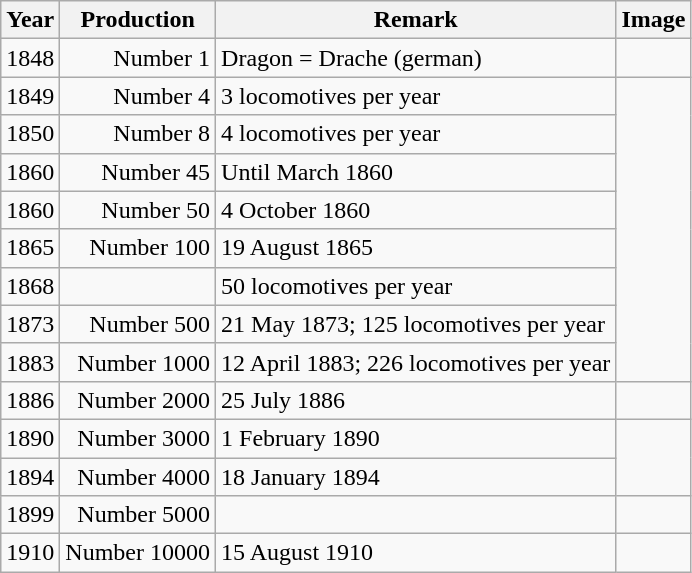<table class="wikitable sortable">
<tr>
<th>Year</th>
<th>Production</th>
<th>Remark</th>
<th>Image</th>
</tr>
<tr>
<td>1848</td>
<td align="right">Number 1</td>
<td>Dragon = Drache (german)</td>
<td></td>
</tr>
<tr>
<td>1849</td>
<td align="right">Number 4</td>
<td>3 locomotives per year</td>
</tr>
<tr>
<td>1850</td>
<td align="right">Number 8</td>
<td>4 locomotives per year</td>
</tr>
<tr>
<td>1860</td>
<td align="right">Number 45</td>
<td>Until March 1860</td>
</tr>
<tr>
<td>1860</td>
<td align="right">Number 50</td>
<td>4 October 1860</td>
</tr>
<tr>
<td>1865</td>
<td align="right">Number 100</td>
<td>19 August 1865</td>
</tr>
<tr>
<td>1868</td>
<td align="right"></td>
<td>50 locomotives per year</td>
</tr>
<tr>
<td>1873</td>
<td align="right">Number 500</td>
<td>21 May 1873; 125 locomotives per year</td>
</tr>
<tr>
<td>1883</td>
<td align="right">Number 1000</td>
<td>12 April 1883; 226 locomotives per year</td>
</tr>
<tr>
<td>1886</td>
<td align="right">Number 2000</td>
<td>25 July 1886</td>
<td></td>
</tr>
<tr>
<td>1890</td>
<td align="right">Number 3000</td>
<td>1 February 1890</td>
</tr>
<tr>
<td>1894</td>
<td align="right">Number 4000</td>
<td>18 January 1894</td>
</tr>
<tr>
<td>1899</td>
<td align="right">Number 5000 </td>
<td></td>
<td></td>
</tr>
<tr>
<td>1910</td>
<td align="right">Number 10000 </td>
<td>15 August 1910</td>
<td></td>
</tr>
</table>
